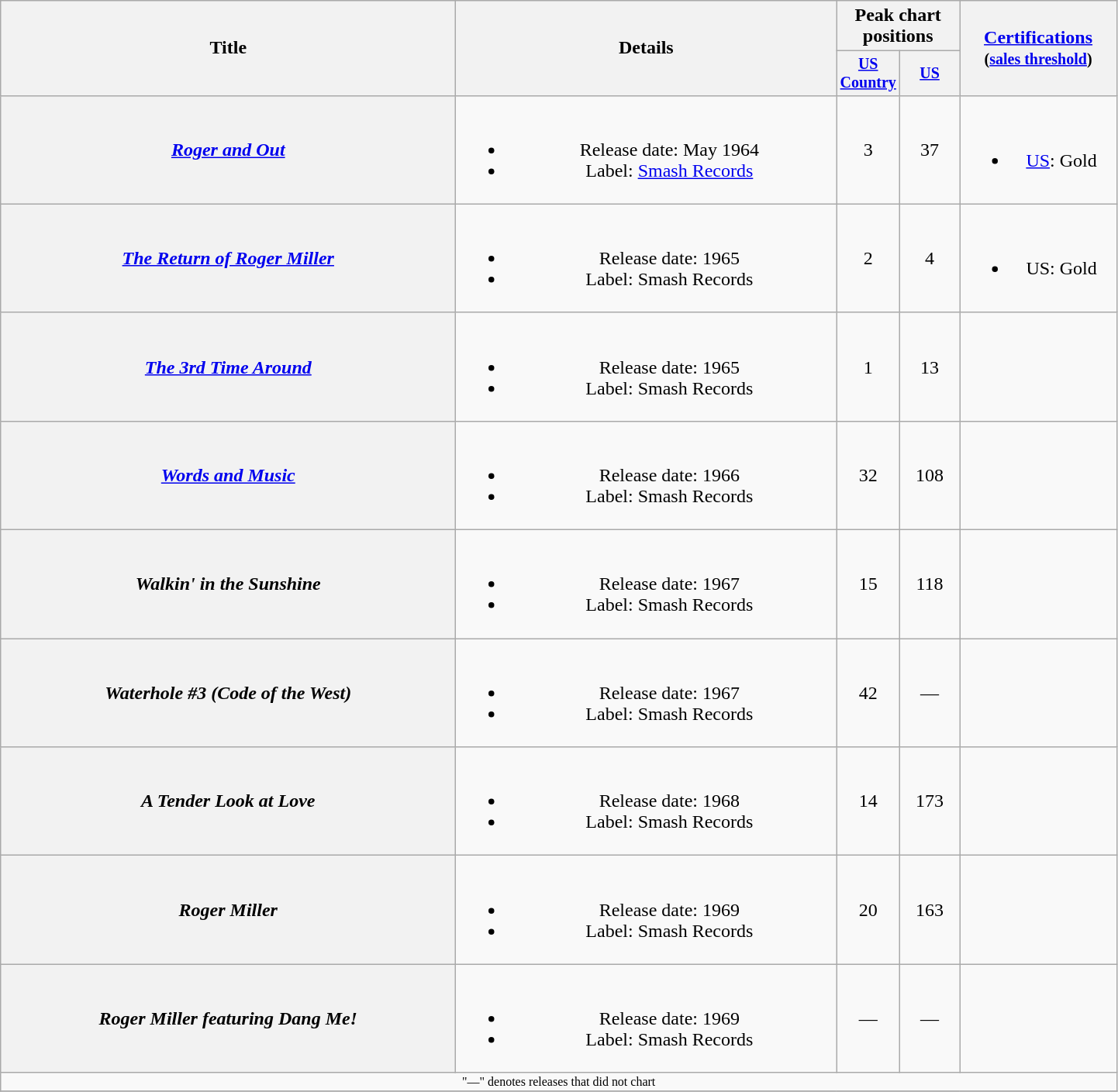<table class="wikitable plainrowheaders" style="text-align:center;">
<tr>
<th rowspan="2" style="width:24em;">Title</th>
<th rowspan="2" style="width:20em;">Details</th>
<th colspan="2">Peak chart<br>positions</th>
<th rowspan="2" style="width:8em;"><a href='#'>Certifications</a><br><small>(<a href='#'>sales threshold</a>)</small></th>
</tr>
<tr style="font-size:smaller;">
<th width="45"><a href='#'>US Country</a></th>
<th width="45"><a href='#'>US</a></th>
</tr>
<tr>
<th scope="row"><em><a href='#'>Roger and Out</a></em></th>
<td><br><ul><li>Release date: May 1964</li><li>Label: <a href='#'>Smash Records</a></li></ul></td>
<td>3</td>
<td>37</td>
<td><br><ul><li><a href='#'>US</a>: Gold</li></ul></td>
</tr>
<tr>
<th scope="row"><em><a href='#'>The Return of Roger Miller</a></em></th>
<td><br><ul><li>Release date: 1965</li><li>Label: Smash Records</li></ul></td>
<td>2</td>
<td>4</td>
<td><br><ul><li>US: Gold</li></ul></td>
</tr>
<tr>
<th scope="row"><em><a href='#'>The 3rd Time Around</a></em></th>
<td><br><ul><li>Release date: 1965</li><li>Label: Smash Records</li></ul></td>
<td>1</td>
<td>13</td>
<td></td>
</tr>
<tr>
<th scope="row"><em><a href='#'>Words and Music</a></em></th>
<td><br><ul><li>Release date: 1966</li><li>Label: Smash Records</li></ul></td>
<td>32</td>
<td>108</td>
<td></td>
</tr>
<tr>
<th scope="row"><em>Walkin' in the Sunshine</em></th>
<td><br><ul><li>Release date: 1967</li><li>Label: Smash Records</li></ul></td>
<td>15</td>
<td>118</td>
<td></td>
</tr>
<tr>
<th scope="row"><em>Waterhole #3 (Code of the West)</em></th>
<td><br><ul><li>Release date: 1967</li><li>Label: Smash Records</li></ul></td>
<td>42</td>
<td>—</td>
<td></td>
</tr>
<tr>
<th scope="row"><em>A Tender Look at Love</em></th>
<td><br><ul><li>Release date: 1968</li><li>Label: Smash Records</li></ul></td>
<td>14</td>
<td>173</td>
<td></td>
</tr>
<tr>
<th scope="row"><em>Roger Miller</em></th>
<td><br><ul><li>Release date: 1969</li><li>Label: Smash Records</li></ul></td>
<td>20</td>
<td>163</td>
<td></td>
</tr>
<tr>
<th scope="row"><em>Roger Miller featuring Dang Me!</em></th>
<td><br><ul><li>Release date: 1969</li><li>Label: Smash Records</li></ul></td>
<td>—</td>
<td>—</td>
<td></td>
</tr>
<tr>
<td colspan="5" style="font-size: 8pt">"—" denotes releases that did not chart</td>
</tr>
<tr>
</tr>
</table>
